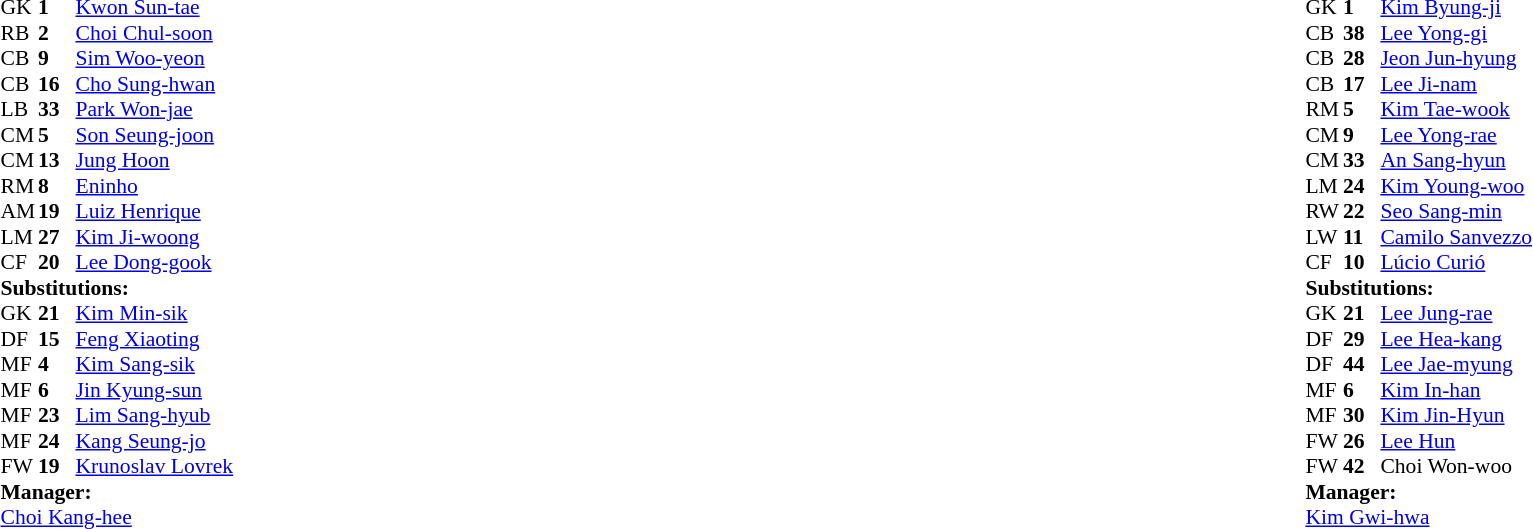<table width="100%">
<tr>
<td valign="top" width="50%"><br><table style="font-size: 90%" cellspacing="0" cellpadding="0">
<tr>
<th width=25></th>
<th width=25></th>
</tr>
<tr>
<td>GK</td>
<td><strong>1</strong></td>
<td> <a href='#'>Kwon Sun-tae</a></td>
</tr>
<tr>
<td>RB</td>
<td><strong>2</strong></td>
<td> <a href='#'>Choi Chul-soon</a></td>
</tr>
<tr>
<td>CB</td>
<td><strong>9</strong></td>
<td> <a href='#'>Sim Woo-yeon</a></td>
</tr>
<tr>
<td>CB</td>
<td><strong>16</strong></td>
<td> <a href='#'>Cho Sung-hwan</a></td>
</tr>
<tr>
<td>LB</td>
<td><strong>33</strong></td>
<td> <a href='#'>Park Won-jae</a></td>
<td></td>
<td></td>
</tr>
<tr>
<td>CM</td>
<td><strong>5</strong></td>
<td> <a href='#'>Son Seung-joon</a></td>
<td></td>
</tr>
<tr>
<td>CM</td>
<td><strong>13</strong></td>
<td> <a href='#'>Jung Hoon</a></td>
<td></td>
</tr>
<tr>
<td>RM</td>
<td><strong>8</strong></td>
<td> <a href='#'>Eninho</a></td>
<td></td>
</tr>
<tr>
<td>AM</td>
<td><strong>19</strong></td>
<td> <a href='#'>Luiz Henrique</a></td>
<td></td>
<td></td>
</tr>
<tr>
<td>LM</td>
<td><strong>27</strong></td>
<td> <a href='#'>Kim Ji-woong</a></td>
<td></td>
<td></td>
</tr>
<tr>
<td>CF</td>
<td><strong>20</strong></td>
<td> <a href='#'>Lee Dong-gook</a></td>
</tr>
<tr>
<td colspan=3><strong>Substitutions:</strong></td>
</tr>
<tr>
<td>GK</td>
<td><strong>21</strong></td>
<td> <a href='#'>Kim Min-sik</a></td>
</tr>
<tr>
<td>DF</td>
<td><strong>15</strong></td>
<td> <a href='#'>Feng Xiaoting</a></td>
</tr>
<tr>
<td>MF</td>
<td><strong>4</strong></td>
<td> <a href='#'>Kim Sang-sik</a></td>
</tr>
<tr>
<td>MF</td>
<td><strong>6</strong></td>
<td> <a href='#'>Jin Kyung-sun</a></td>
<td></td>
<td></td>
</tr>
<tr>
<td>MF</td>
<td><strong>23</strong></td>
<td> <a href='#'>Lim Sang-hyub</a></td>
</tr>
<tr>
<td>MF</td>
<td><strong>24</strong></td>
<td> <a href='#'>Kang Seung-jo</a></td>
<td></td>
<td></td>
</tr>
<tr>
<td>FW</td>
<td><strong>19</strong></td>
<td> <a href='#'>Krunoslav Lovrek</a></td>
<td></td>
<td></td>
</tr>
<tr>
<td colspan=3><strong>Manager:</strong></td>
</tr>
<tr>
<td colspan=4> <a href='#'>Choi Kang-hee</a></td>
</tr>
</table>
</td>
<td valign="top"></td>
<td valign="top" width="50%"><br><table style="font-size: 90%" cellspacing="0" cellpadding="0"  align="center">
<tr>
<th width="25"></th>
<th width="25"></th>
</tr>
<tr>
<td>GK</td>
<td><strong>1</strong></td>
<td> <a href='#'>Kim Byung-ji</a></td>
</tr>
<tr>
<td>CB</td>
<td><strong>38</strong></td>
<td> <a href='#'>Lee Yong-gi</a></td>
<td></td>
<td></td>
</tr>
<tr>
<td>CB</td>
<td><strong>28</strong></td>
<td> <a href='#'>Jeon Jun-hyung</a></td>
</tr>
<tr>
<td>CB</td>
<td><strong>17</strong></td>
<td> <a href='#'>Lee Ji-nam</a></td>
</tr>
<tr>
<td>RM</td>
<td><strong>5</strong></td>
<td> <a href='#'>Kim Tae-wook</a></td>
</tr>
<tr>
<td>CM</td>
<td><strong>9</strong></td>
<td> <a href='#'>Lee Yong-rae</a></td>
</tr>
<tr>
<td>CM</td>
<td><strong>33</strong></td>
<td> <a href='#'>An Sang-hyun</a></td>
<td></td>
</tr>
<tr>
<td>LM</td>
<td><strong>24</strong></td>
<td> <a href='#'>Kim Young-woo</a></td>
</tr>
<tr>
<td>RW</td>
<td><strong>22</strong></td>
<td> <a href='#'>Seo Sang-min</a></td>
<td></td>
<td></td>
</tr>
<tr>
<td>LW</td>
<td><strong>11</strong></td>
<td> <a href='#'>Camilo Sanvezzo</a></td>
<td></td>
<td></td>
</tr>
<tr>
<td>CF</td>
<td><strong>10</strong></td>
<td> <a href='#'>Lúcio Curió</a></td>
<td></td>
</tr>
<tr>
<td colspan=3><strong>Substitutions:</strong></td>
</tr>
<tr>
<td>GK</td>
<td><strong>21</strong></td>
<td> <a href='#'>Lee Jung-rae</a></td>
</tr>
<tr>
<td>DF</td>
<td><strong>29</strong></td>
<td> <a href='#'>Lee Hea-kang</a></td>
</tr>
<tr>
<td>DF</td>
<td><strong>44</strong></td>
<td> <a href='#'>Lee Jae-myung</a></td>
</tr>
<tr>
<td>MF</td>
<td><strong>6</strong></td>
<td> <a href='#'>Kim In-han</a></td>
<td></td>
<td></td>
</tr>
<tr>
<td>MF</td>
<td><strong>30</strong></td>
<td> <a href='#'>Kim Jin-Hyun</a></td>
<td></td>
<td></td>
</tr>
<tr>
<td>FW</td>
<td><strong>26</strong></td>
<td> <a href='#'>Lee Hun</a></td>
<td></td>
<td></td>
</tr>
<tr>
<td>FW</td>
<td><strong>42</strong></td>
<td> Choi Won-woo</td>
</tr>
<tr>
<td colspan=3><strong>Manager:</strong></td>
</tr>
<tr>
<td colspan=4> <a href='#'>Kim Gwi-hwa</a></td>
</tr>
</table>
</td>
</tr>
</table>
